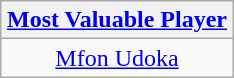<table class=wikitable style="text-align:center; margin:auto">
<tr>
<th><a href='#'>Most Valuable Player</a></th>
</tr>
<tr>
<td> <a href='#'>Mfon Udoka</a></td>
</tr>
</table>
